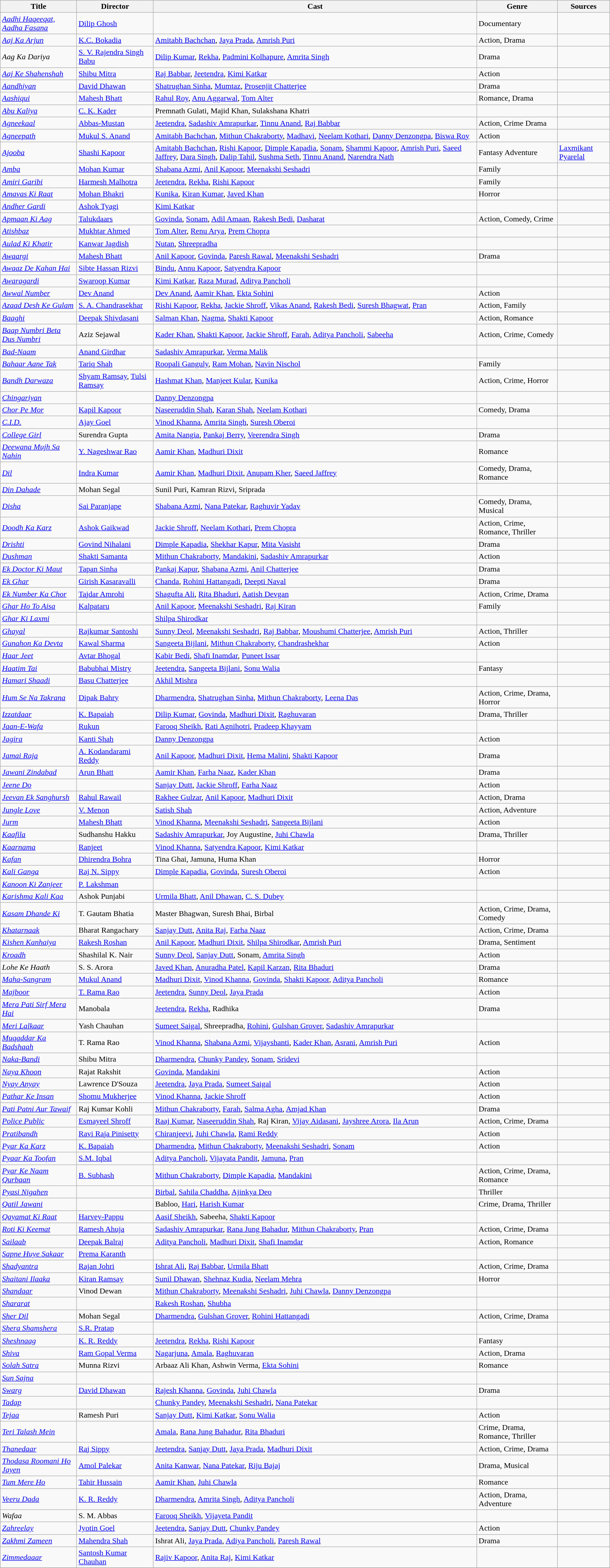<table class="wikitable">
<tr>
<th>Title</th>
<th>Director</th>
<th>Cast</th>
<th>Genre</th>
<th>Sources</th>
</tr>
<tr>
<td><em><a href='#'>Aadhi Haqeeqat, Aadha Fasana</a></em></td>
<td><a href='#'>Dilip Ghosh</a></td>
<td></td>
<td>Documentary</td>
<td></td>
</tr>
<tr>
<td><em><a href='#'>Aaj Ka Arjun</a></em></td>
<td><a href='#'>K.C. Bokadia</a></td>
<td><a href='#'>Amitabh Bachchan</a>, <a href='#'>Jaya Prada</a>, <a href='#'>Amrish Puri</a></td>
<td>Action, Drama</td>
<td></td>
</tr>
<tr>
<td><em>Aag Ka Dariya</em></td>
<td><a href='#'>S. V. Rajendra Singh Babu</a></td>
<td><a href='#'>Dilip Kumar</a>, <a href='#'>Rekha</a>, <a href='#'>Padmini Kolhapure</a>, <a href='#'>Amrita Singh</a></td>
<td>Drama</td>
<td></td>
</tr>
<tr>
<td><em><a href='#'>Aaj Ke Shahenshah</a></em></td>
<td><a href='#'>Shibu Mitra</a></td>
<td><a href='#'>Raj Babbar</a>, <a href='#'>Jeetendra</a>, <a href='#'>Kimi Katkar</a></td>
<td>Action</td>
<td></td>
</tr>
<tr>
<td><em><a href='#'>Aandhiyan</a></em></td>
<td><a href='#'>David Dhawan</a></td>
<td><a href='#'>Shatrughan Sinha</a>, <a href='#'>Mumtaz</a>, <a href='#'>Prosenjit Chatterjee</a></td>
<td>Drama</td>
<td></td>
</tr>
<tr>
<td><em><a href='#'>Aashiqui</a></em></td>
<td><a href='#'>Mahesh Bhatt</a></td>
<td><a href='#'>Rahul Roy</a>, <a href='#'>Anu Aggarwal</a>, <a href='#'>Tom Alter</a></td>
<td>Romance, Drama</td>
<td></td>
</tr>
<tr>
<td><em><a href='#'>Abu Kaliya</a></em></td>
<td><a href='#'>C. K. Kader</a></td>
<td>Premnath Gulati, Majid Khan, Sulakshana Khatri</td>
<td></td>
<td></td>
</tr>
<tr>
<td><em><a href='#'>Agneekaal</a></em></td>
<td><a href='#'>Abbas-Mustan</a></td>
<td><a href='#'>Jeetendra</a>, <a href='#'>Sadashiv Amrapurkar</a>, <a href='#'>Tinnu Anand</a>, <a href='#'>Raj Babbar</a></td>
<td>Action, Crime Drama</td>
<td></td>
</tr>
<tr>
<td><em><a href='#'>Agneepath</a></em></td>
<td><a href='#'>Mukul S. Anand</a></td>
<td><a href='#'>Amitabh Bachchan</a>, <a href='#'>Mithun Chakraborty</a>, <a href='#'>Madhavi</a>, <a href='#'>Neelam Kothari</a>, <a href='#'>Danny Denzongpa</a>, <a href='#'>Biswa Roy</a></td>
<td>Action</td>
<td></td>
</tr>
<tr>
<td><em><a href='#'>Ajooba</a></em></td>
<td><a href='#'>Shashi Kapoor</a></td>
<td><a href='#'>Amitabh Bachchan</a>, <a href='#'>Rishi Kapoor</a>, <a href='#'>Dimple Kapadia</a>, <a href='#'>Sonam</a>, <a href='#'>Shammi Kapoor</a>, <a href='#'>Amrish Puri</a>, <a href='#'>Saeed Jaffrey</a>, <a href='#'>Dara Singh</a>, <a href='#'>Dalip Tahil</a>, <a href='#'>Sushma Seth</a>, <a href='#'>Tinnu Anand</a>, <a href='#'>Narendra Nath</a></td>
<td>Fantasy Adventure</td>
<td><a href='#'>Laxmikant Pyarelal</a></td>
</tr>
<tr>
<td><em><a href='#'>Amba</a></em></td>
<td><a href='#'>Mohan Kumar</a></td>
<td><a href='#'>Shabana Azmi</a>, <a href='#'>Anil Kapoor</a>, <a href='#'>Meenakshi Seshadri</a></td>
<td>Family</td>
<td></td>
</tr>
<tr>
<td><em><a href='#'>Amiri Garibi</a></em></td>
<td><a href='#'>Harmesh Malhotra</a></td>
<td><a href='#'>Jeetendra</a>, <a href='#'>Rekha</a>, <a href='#'>Rishi Kapoor</a></td>
<td>Family</td>
<td></td>
</tr>
<tr>
<td><em><a href='#'>Amavas Ki Raat</a></em></td>
<td><a href='#'>Mohan Bhakri</a></td>
<td><a href='#'>Kunika</a>, <a href='#'>Kiran Kumar</a>, <a href='#'>Javed Khan</a></td>
<td>Horror</td>
<td></td>
</tr>
<tr>
<td><em><a href='#'>Andher Gardi</a></em></td>
<td><a href='#'>Ashok Tyagi</a></td>
<td><a href='#'>Kimi Katkar</a></td>
<td></td>
<td></td>
</tr>
<tr>
<td><em><a href='#'>Apmaan Ki Aag</a></em></td>
<td><a href='#'>Talukdaars</a></td>
<td><a href='#'>Govinda</a>, <a href='#'>Sonam</a>, <a href='#'>Adil Amaan</a>, <a href='#'>Rakesh Bedi</a>, <a href='#'>Dasharat</a></td>
<td>Action, Comedy, Crime</td>
<td></td>
</tr>
<tr>
<td><em><a href='#'>Atishbaz</a></em></td>
<td><a href='#'>Mukhtar Ahmed</a></td>
<td><a href='#'>Tom Alter</a>, <a href='#'>Renu Arya</a>, <a href='#'>Prem Chopra</a></td>
<td></td>
<td></td>
</tr>
<tr>
<td><em><a href='#'>Aulad Ki Khatir</a></em></td>
<td><a href='#'>Kanwar Jagdish</a></td>
<td><a href='#'>Nutan</a>, <a href='#'>Shreepradha</a></td>
<td></td>
<td></td>
</tr>
<tr>
<td><em><a href='#'>Awaargi</a></em></td>
<td><a href='#'>Mahesh Bhatt</a></td>
<td><a href='#'>Anil Kapoor</a>, <a href='#'>Govinda</a>, <a href='#'>Paresh Rawal</a>, <a href='#'>Meenakshi Seshadri</a></td>
<td>Drama</td>
<td></td>
</tr>
<tr>
<td><em><a href='#'>Awaaz De Kahan Hai</a></em></td>
<td><a href='#'>Sibte Hassan Rizvi</a></td>
<td><a href='#'>Bindu</a>, <a href='#'>Annu Kapoor</a>, <a href='#'>Satyendra Kapoor</a></td>
<td></td>
<td></td>
</tr>
<tr>
<td><em><a href='#'>Awaragardi</a></em></td>
<td><a href='#'>Swaroop Kumar</a></td>
<td><a href='#'>Kimi Katkar</a>, <a href='#'>Raza Murad</a>, <a href='#'>Aditya Pancholi</a></td>
<td></td>
<td></td>
</tr>
<tr>
<td><em><a href='#'>Awwal Number</a></em></td>
<td><a href='#'>Dev Anand</a></td>
<td><a href='#'>Dev Anand</a>, <a href='#'>Aamir Khan</a>, <a href='#'>Ekta Sohini</a></td>
<td>Action</td>
<td></td>
</tr>
<tr>
<td><em><a href='#'>Azaad Desh Ke Gulam</a></em></td>
<td><a href='#'>S. A. Chandrasekhar</a></td>
<td><a href='#'>Rishi Kapoor</a>, <a href='#'>Rekha</a>, <a href='#'>Jackie Shroff</a>, <a href='#'>Vikas Anand</a>, <a href='#'>Rakesh Bedi</a>, <a href='#'>Suresh Bhagwat</a>, <a href='#'>Pran</a></td>
<td>Action, Family</td>
<td></td>
</tr>
<tr>
<td><em><a href='#'>Baaghi</a></em></td>
<td><a href='#'>Deepak Shivdasani</a></td>
<td><a href='#'>Salman Khan</a>, <a href='#'>Nagma</a>, <a href='#'>Shakti Kapoor</a></td>
<td>Action, Romance</td>
<td></td>
</tr>
<tr>
<td><em><a href='#'>Baap Numbri Beta Dus Numbri</a></em></td>
<td>Aziz Sejawal</td>
<td><a href='#'>Kader Khan</a>, <a href='#'>Shakti Kapoor</a>, <a href='#'>Jackie Shroff</a>, <a href='#'>Farah</a>, <a href='#'>Aditya Pancholi</a>, <a href='#'>Sabeeha</a></td>
<td>Action, Crime, Comedy</td>
<td></td>
</tr>
<tr>
<td><em><a href='#'>Bad-Naam</a></em></td>
<td><a href='#'>Anand Girdhar</a></td>
<td><a href='#'>Sadashiv Amrapurkar</a>, <a href='#'>Verma Malik</a></td>
<td></td>
<td></td>
</tr>
<tr>
<td><em><a href='#'>Bahaar Aane Tak</a></em></td>
<td><a href='#'>Tariq Shah</a></td>
<td><a href='#'>Roopali Ganguly</a>, <a href='#'>Ram Mohan</a>, <a href='#'>Navin Nischol</a></td>
<td>Family</td>
<td></td>
</tr>
<tr>
<td><em><a href='#'>Bandh Darwaza</a></em></td>
<td><a href='#'>Shyam Ramsay</a>, <a href='#'>Tulsi Ramsay</a></td>
<td><a href='#'>Hashmat Khan</a>, <a href='#'>Manjeet Kular</a>, <a href='#'>Kunika</a></td>
<td>Action, Crime, Horror</td>
<td></td>
</tr>
<tr>
<td><em><a href='#'>Chingariyan</a></em></td>
<td></td>
<td><a href='#'>Danny Denzongpa</a></td>
<td></td>
<td></td>
</tr>
<tr>
<td><em><a href='#'>Chor Pe Mor</a></em></td>
<td><a href='#'>Kapil Kapoor</a></td>
<td><a href='#'>Naseeruddin Shah</a>, <a href='#'>Karan Shah</a>, <a href='#'>Neelam Kothari</a></td>
<td>Comedy, Drama</td>
<td></td>
</tr>
<tr>
<td><em><a href='#'>C.I.D.</a></em></td>
<td><a href='#'>Ajay Goel</a></td>
<td><a href='#'>Vinod Khanna</a>, <a href='#'>Amrita Singh</a>, <a href='#'>Suresh Oberoi</a></td>
<td></td>
<td></td>
</tr>
<tr>
<td><em><a href='#'>College Girl</a></em></td>
<td>Surendra Gupta</td>
<td><a href='#'>Amita Nangia</a>, <a href='#'>Pankaj Berry</a>, <a href='#'>Veerendra Singh</a></td>
<td>Drama</td>
<td></td>
</tr>
<tr>
<td><em><a href='#'>Deewana Mujh Sa Nahin</a></em></td>
<td><a href='#'>Y. Nageshwar Rao</a></td>
<td><a href='#'>Aamir Khan</a>, <a href='#'>Madhuri Dixit</a></td>
<td>Romance</td>
<td></td>
</tr>
<tr>
<td><em><a href='#'>Dil</a></em></td>
<td><a href='#'>Indra Kumar</a></td>
<td><a href='#'>Aamir Khan</a>, <a href='#'>Madhuri Dixit</a>, <a href='#'>Anupam Kher</a>, <a href='#'>Saeed Jaffrey</a></td>
<td>Comedy, Drama, Romance</td>
<td></td>
</tr>
<tr>
<td><em><a href='#'>Din Dahade</a></em></td>
<td>Mohan Segal</td>
<td>Sunil Puri, Kamran Rizvi, Sriprada</td>
<td></td>
<td></td>
</tr>
<tr>
<td><em><a href='#'>Disha</a></em></td>
<td><a href='#'>Sai Paranjape</a></td>
<td><a href='#'>Shabana Azmi</a>, <a href='#'>Nana Patekar</a>, <a href='#'>Raghuvir Yadav</a></td>
<td>Comedy, Drama, Musical</td>
<td></td>
</tr>
<tr>
<td><em><a href='#'>Doodh Ka Karz</a></em></td>
<td><a href='#'>Ashok Gaikwad</a></td>
<td><a href='#'>Jackie Shroff</a>, <a href='#'>Neelam Kothari</a>, <a href='#'>Prem Chopra</a></td>
<td>Action, Crime, Romance, Thriller</td>
<td></td>
</tr>
<tr>
<td><em><a href='#'>Drishti</a></em></td>
<td><a href='#'>Govind Nihalani</a></td>
<td><a href='#'>Dimple Kapadia</a>, <a href='#'>Shekhar Kapur</a>, <a href='#'>Mita Vasisht</a></td>
<td>Drama</td>
<td></td>
</tr>
<tr>
<td><em><a href='#'>Dushman</a></em></td>
<td><a href='#'>Shakti Samanta</a></td>
<td><a href='#'>Mithun Chakraborty</a>, <a href='#'>Mandakini</a>, <a href='#'>Sadashiv Amrapurkar</a></td>
<td>Action</td>
<td></td>
</tr>
<tr>
<td><em><a href='#'>Ek Doctor Ki Maut</a></em></td>
<td><a href='#'>Tapan Sinha</a></td>
<td><a href='#'>Pankaj Kapur</a>, <a href='#'>Shabana Azmi</a>, <a href='#'>Anil Chatterjee</a></td>
<td>Drama</td>
<td></td>
</tr>
<tr>
<td><em><a href='#'>Ek Ghar</a></em></td>
<td><a href='#'>Girish Kasaravalli</a></td>
<td><a href='#'>Chanda</a>, <a href='#'>Rohini Hattangadi</a>, <a href='#'>Deepti Naval</a></td>
<td>Drama</td>
<td></td>
</tr>
<tr>
<td><em><a href='#'>Ek Number Ka Chor</a></em></td>
<td><a href='#'>Tajdar Amrohi</a></td>
<td><a href='#'>Shagufta Ali</a>, <a href='#'>Rita Bhaduri</a>, <a href='#'>Aatish Devgan</a></td>
<td>Action, Crime, Drama</td>
<td></td>
</tr>
<tr>
<td><em><a href='#'>Ghar Ho To Aisa</a></em></td>
<td><a href='#'>Kalpataru</a></td>
<td><a href='#'>Anil Kapoor</a>, <a href='#'>Meenakshi Seshadri</a>, <a href='#'>Raj Kiran</a></td>
<td>Family</td>
<td></td>
</tr>
<tr>
<td><em><a href='#'>Ghar Ki Laxmi</a></em></td>
<td></td>
<td><a href='#'>Shilpa Shirodkar</a></td>
<td></td>
<td></td>
</tr>
<tr>
<td><em><a href='#'>Ghayal</a></em></td>
<td><a href='#'>Rajkumar Santoshi</a></td>
<td><a href='#'>Sunny Deol</a>, <a href='#'>Meenakshi Seshadri</a>, <a href='#'>Raj Babbar</a>, <a href='#'>Moushumi Chatterjee</a>, <a href='#'>Amrish Puri</a></td>
<td>Action, Thriller</td>
<td></td>
</tr>
<tr>
<td><em><a href='#'>Gunahon Ka Devta</a></em></td>
<td><a href='#'>Kawal Sharma</a></td>
<td><a href='#'>Sangeeta Bijlani</a>, <a href='#'>Mithun Chakraborty</a>, <a href='#'>Chandrashekhar</a></td>
<td>Action</td>
<td></td>
</tr>
<tr>
<td><em><a href='#'>Haar Jeet</a></em></td>
<td><a href='#'>Avtar Bhogal</a></td>
<td><a href='#'>Kabir Bedi</a>, <a href='#'>Shafi Inamdar</a>, <a href='#'>Puneet Issar</a></td>
<td></td>
<td></td>
</tr>
<tr>
<td><em><a href='#'>Haatim Tai</a></em></td>
<td><a href='#'>Babubhai Mistry</a></td>
<td><a href='#'>Jeetendra</a>, <a href='#'>Sangeeta Bijlani</a>, <a href='#'>Sonu Walia</a></td>
<td>Fantasy</td>
<td></td>
</tr>
<tr>
<td><em><a href='#'>Hamari Shaadi</a></em></td>
<td><a href='#'>Basu Chatterjee</a></td>
<td><a href='#'>Akhil Mishra</a></td>
<td></td>
<td></td>
</tr>
<tr>
<td><em><a href='#'>Hum Se Na Takrana</a></em></td>
<td><a href='#'>Dipak Bahry</a></td>
<td><a href='#'>Dharmendra</a>, <a href='#'>Shatrughan Sinha</a>, <a href='#'>Mithun Chakraborty</a>, <a href='#'>Leena Das</a></td>
<td>Action, Crime, Drama, Horror</td>
<td></td>
</tr>
<tr>
<td><em><a href='#'>Izzatdaar</a></em></td>
<td><a href='#'>K. Bapaiah</a></td>
<td><a href='#'>Dilip Kumar</a>, <a href='#'>Govinda</a>, <a href='#'>Madhuri Dixit</a>, <a href='#'>Raghuvaran</a></td>
<td>Drama, Thriller</td>
<td></td>
</tr>
<tr>
<td><em><a href='#'>Jaan-E-Wafa</a></em></td>
<td><a href='#'>Rukun</a></td>
<td><a href='#'>Farooq Sheikh</a>, <a href='#'>Rati Agnihotri</a>, <a href='#'>Pradeep Khayyam</a></td>
<td></td>
<td></td>
</tr>
<tr>
<td><em><a href='#'>Jagira</a></em></td>
<td><a href='#'>Kanti Shah</a></td>
<td><a href='#'>Danny Denzongpa</a></td>
<td>Action</td>
<td></td>
</tr>
<tr>
<td><em><a href='#'>Jamai Raja</a></em></td>
<td><a href='#'>A. Kodandarami Reddy</a></td>
<td><a href='#'>Anil Kapoor</a>, <a href='#'>Madhuri Dixit</a>, <a href='#'>Hema Malini</a>, <a href='#'>Shakti Kapoor</a></td>
<td>Drama</td>
<td></td>
</tr>
<tr>
<td><em><a href='#'>Jawani Zindabad</a></em></td>
<td><a href='#'>Arun Bhatt</a></td>
<td><a href='#'>Aamir Khan</a>, <a href='#'>Farha Naaz</a>, <a href='#'>Kader Khan</a></td>
<td>Drama</td>
<td></td>
</tr>
<tr>
<td><em><a href='#'>Jeene Do</a></em></td>
<td></td>
<td><a href='#'>Sanjay Dutt</a>, <a href='#'>Jackie Shroff</a>, <a href='#'>Farha Naaz</a></td>
<td>Action</td>
<td></td>
</tr>
<tr>
<td><em><a href='#'>Jeevan Ek Sanghursh</a></em></td>
<td><a href='#'>Rahul Rawail</a></td>
<td><a href='#'>Rakhee Gulzar</a>, <a href='#'>Anil Kapoor</a>, <a href='#'>Madhuri Dixit</a></td>
<td>Action, Drama</td>
<td></td>
</tr>
<tr>
<td><em><a href='#'>Jungle Love</a></em></td>
<td><a href='#'>V. Menon</a></td>
<td><a href='#'>Satish Shah</a></td>
<td>Action, Adventure</td>
<td></td>
</tr>
<tr>
<td><em><a href='#'>Jurm</a></em></td>
<td><a href='#'>Mahesh Bhatt</a></td>
<td><a href='#'>Vinod Khanna</a>, <a href='#'>Meenakshi Seshadri</a>, <a href='#'>Sangeeta Bijlani</a></td>
<td>Action</td>
<td></td>
</tr>
<tr>
<td><em><a href='#'>Kaafila</a></em></td>
<td>Sudhanshu Hakku</td>
<td><a href='#'>Sadashiv Amrapurkar</a>, Joy Augustine, <a href='#'>Juhi Chawla</a></td>
<td>Drama, Thriller</td>
<td></td>
</tr>
<tr>
<td><em><a href='#'>Kaarnama</a></em></td>
<td><a href='#'>Ranjeet</a></td>
<td><a href='#'>Vinod Khanna</a>, <a href='#'>Satyendra Kapoor</a>, <a href='#'>Kimi Katkar</a></td>
<td></td>
<td></td>
</tr>
<tr>
<td><em><a href='#'>Kafan</a></em></td>
<td><a href='#'>Dhirendra Bohra</a></td>
<td>Tina Ghai, Jamuna, Huma Khan</td>
<td>Horror</td>
<td></td>
</tr>
<tr>
<td><em><a href='#'>Kali Ganga</a></em></td>
<td><a href='#'>Raj N. Sippy</a></td>
<td><a href='#'>Dimple Kapadia</a>, <a href='#'>Govinda</a>, <a href='#'>Suresh Oberoi</a></td>
<td>Action</td>
<td></td>
</tr>
<tr>
<td><em><a href='#'>Kanoon Ki Zanjeer</a></em></td>
<td><a href='#'>P. Lakshman</a></td>
<td></td>
<td></td>
<td></td>
</tr>
<tr>
<td><em><a href='#'>Karishma Kali Kaa</a></em></td>
<td>Ashok Punjabi</td>
<td><a href='#'>Urmila Bhatt</a>, <a href='#'>Anil Dhawan</a>, <a href='#'>C. S. Dubey</a></td>
<td></td>
<td></td>
</tr>
<tr>
<td><em><a href='#'>Kasam Dhande Ki</a></em></td>
<td>T. Gautam Bhatia</td>
<td>Master Bhagwan, Suresh Bhai, Birbal</td>
<td>Action, Crime, Drama, Comedy</td>
<td></td>
</tr>
<tr>
<td><em><a href='#'>Khatarnaak</a></em></td>
<td>Bharat Rangachary</td>
<td><a href='#'>Sanjay Dutt</a>, <a href='#'>Anita Raj</a>, <a href='#'>Farha Naaz</a></td>
<td>Action, Crime, Drama</td>
<td></td>
</tr>
<tr>
<td><em><a href='#'>Kishen Kanhaiya</a></em></td>
<td><a href='#'>Rakesh Roshan</a></td>
<td><a href='#'>Anil Kapoor</a>, <a href='#'>Madhuri Dixit</a>, <a href='#'>Shilpa Shirodkar</a>, <a href='#'>Amrish Puri</a></td>
<td>Drama, Sentiment</td>
<td></td>
</tr>
<tr>
<td><em><a href='#'>Kroadh</a></em></td>
<td>Shashilal K. Nair</td>
<td><a href='#'>Sunny Deol</a>, <a href='#'>Sanjay Dutt</a>, Sonam, <a href='#'>Amrita Singh</a></td>
<td>Action</td>
<td></td>
</tr>
<tr>
<td><em>Lohe Ke Haath</em></td>
<td>S. S. Arora</td>
<td><a href='#'>Javed Khan</a>, <a href='#'>Anuradha Patel</a>, <a href='#'>Kapil Karzan</a>, <a href='#'>Rita Bhaduri</a></td>
<td>Drama</td>
<td></td>
</tr>
<tr>
<td><em><a href='#'>Maha-Sangram</a></em></td>
<td><a href='#'>Mukul Anand</a></td>
<td><a href='#'>Madhuri Dixit</a>, <a href='#'>Vinod Khanna</a>, <a href='#'>Govinda</a>, <a href='#'>Shakti Kapoor</a>, <a href='#'>Aditya Pancholi</a></td>
<td>Romance</td>
<td></td>
</tr>
<tr>
<td><em><a href='#'>Majboor</a></em></td>
<td><a href='#'>T. Rama Rao</a></td>
<td><a href='#'>Jeetendra</a>, <a href='#'>Sunny Deol</a>, <a href='#'>Jaya Prada</a></td>
<td>Action</td>
<td></td>
</tr>
<tr>
<td><em><a href='#'>Mera Pati Sirf Mera Hai</a></em></td>
<td>Manobala</td>
<td><a href='#'>Jeetendra</a>, <a href='#'>Rekha</a>, Radhika</td>
<td>Drama</td>
<td></td>
</tr>
<tr>
<td><em><a href='#'>Meri Lalkaar</a></em></td>
<td>Yash Chauhan</td>
<td><a href='#'>Sumeet Saigal</a>, Shreepradha, <a href='#'>Rohini</a>, <a href='#'>Gulshan Grover</a>, <a href='#'>Sadashiv Amrapurkar</a></td>
<td></td>
<td></td>
</tr>
<tr>
<td><em><a href='#'>Muqaddar Ka Badshaah</a></em></td>
<td>T. Rama Rao</td>
<td><a href='#'>Vinod Khanna</a>, <a href='#'>Shabana Azmi</a>, <a href='#'>Vijayshanti</a>, <a href='#'>Kader Khan</a>, <a href='#'>Asrani</a>, <a href='#'>Amrish Puri</a></td>
<td>Action</td>
<td></td>
</tr>
<tr>
<td><em><a href='#'>Naka-Bandi</a></em></td>
<td>Shibu Mitra</td>
<td><a href='#'>Dharmendra</a>, <a href='#'>Chunky Pandey</a>, <a href='#'>Sonam</a>, <a href='#'>Sridevi</a></td>
<td></td>
<td></td>
</tr>
<tr>
<td><em><a href='#'>Naya Khoon</a></em></td>
<td>Rajat Rakshit</td>
<td><a href='#'>Govinda</a>, <a href='#'>Mandakini</a></td>
<td>Action</td>
<td></td>
</tr>
<tr>
<td><em><a href='#'>Nyay Anyay</a></em></td>
<td>Lawrence D'Souza</td>
<td><a href='#'>Jeetendra</a>, <a href='#'>Jaya Prada</a>, <a href='#'>Sumeet Saigal</a></td>
<td>Action</td>
<td></td>
</tr>
<tr>
<td><em><a href='#'>Pathar Ke Insan</a></em></td>
<td><a href='#'>Shomu Mukherjee</a></td>
<td><a href='#'>Vinod Khanna</a>, <a href='#'>Jackie Shroff</a></td>
<td>Action</td>
<td></td>
</tr>
<tr>
<td><em><a href='#'>Pati Patni Aur Tawaif</a></em></td>
<td>Raj Kumar Kohli</td>
<td><a href='#'>Mithun Chakraborty</a>, <a href='#'>Farah</a>, <a href='#'>Salma Agha</a>, <a href='#'>Amjad Khan</a></td>
<td>Drama</td>
<td></td>
</tr>
<tr>
<td><em><a href='#'>Police Public</a></em></td>
<td><a href='#'>Esmayeel Shroff</a></td>
<td><a href='#'>Raaj Kumar</a>, <a href='#'>Naseeruddin Shah</a>, Raj Kiran, <a href='#'>Vijay Aidasani</a>, <a href='#'>Jayshree Arora</a>, <a href='#'>Ila Arun</a></td>
<td>Action, Crime, Drama</td>
<td></td>
</tr>
<tr>
<td><em><a href='#'>Pratibandh</a></em></td>
<td><a href='#'>Ravi Raja Pinisetty</a></td>
<td><a href='#'>Chiranjeevi</a>, <a href='#'>Juhi Chawla</a>, <a href='#'>Rami Reddy</a></td>
<td>Action</td>
<td></td>
</tr>
<tr>
<td><em><a href='#'>Pyar Ka Karz</a></em></td>
<td><a href='#'>K. Bapaiah</a></td>
<td><a href='#'>Dharmendra</a>, <a href='#'>Mithun Chakraborty</a>, <a href='#'>Meenakshi Seshadri</a>, <a href='#'>Sonam</a></td>
<td>Action</td>
<td></td>
</tr>
<tr>
<td><em><a href='#'>Pyaar Ka Toofan</a></em></td>
<td><a href='#'>S.M. Iqbal</a></td>
<td><a href='#'>Aditya Pancholi</a>, <a href='#'>Vijayata Pandit</a>, <a href='#'>Jamuna</a>, <a href='#'>Pran</a></td>
<td></td>
<td></td>
</tr>
<tr>
<td><em><a href='#'>Pyar Ke Naam Qurbaan</a></em></td>
<td><a href='#'>B. Subhash</a></td>
<td><a href='#'>Mithun Chakraborty</a>, <a href='#'>Dimple Kapadia</a>, <a href='#'>Mandakini</a></td>
<td>Action, Crime, Drama, Romance</td>
<td></td>
</tr>
<tr>
<td><em><a href='#'>Pyasi Nigahen</a></em></td>
<td></td>
<td><a href='#'>Birbal</a>, <a href='#'>Sahila Chaddha</a>, <a href='#'>Ajinkya Deo</a></td>
<td>Thriller</td>
<td></td>
</tr>
<tr>
<td><em><a href='#'>Qatil Jawani</a></em></td>
<td></td>
<td>Babloo, <a href='#'>Hari</a>, <a href='#'>Harish Kumar</a></td>
<td>Crime, Drama, Thriller</td>
<td></td>
</tr>
<tr>
<td><em><a href='#'>Qayamat Ki Raat</a></em></td>
<td><a href='#'>Harvey-Pappu</a></td>
<td><a href='#'>Aasif Sheikh</a>, Sabeeha, <a href='#'>Shakti Kapoor</a></td>
<td></td>
<td></td>
</tr>
<tr>
<td><em><a href='#'>Roti Ki Keemat</a></em></td>
<td><a href='#'>Ramesh Ahuja</a></td>
<td><a href='#'>Sadashiv Amrapurkar</a>, <a href='#'>Rana Jung Bahadur</a>, <a href='#'>Mithun Chakraborty</a>, <a href='#'>Pran</a></td>
<td>Action, Crime, Drama</td>
<td></td>
</tr>
<tr>
<td><em><a href='#'>Sailaab</a></em></td>
<td><a href='#'>Deepak Balraj</a></td>
<td><a href='#'>Aditya Pancholi</a>, <a href='#'>Madhuri Dixit</a>, <a href='#'>Shafi Inamdar</a></td>
<td>Action, Romance</td>
<td></td>
</tr>
<tr>
<td><em><a href='#'>Sapne Huye Sakaar</a></em></td>
<td><a href='#'>Prema Karanth</a></td>
<td></td>
<td></td>
<td></td>
</tr>
<tr>
<td><em><a href='#'>Shadyantra</a></em></td>
<td><a href='#'>Rajan Johri</a></td>
<td><a href='#'>Ishrat Ali</a>, <a href='#'>Raj Babbar</a>, <a href='#'>Urmila Bhatt</a></td>
<td>Action, Crime, Drama</td>
<td></td>
</tr>
<tr>
<td><em><a href='#'>Shaitani Ilaaka</a></em></td>
<td><a href='#'>Kiran Ramsay</a></td>
<td><a href='#'>Sunil Dhawan</a>, <a href='#'>Shehnaz Kudia</a>, <a href='#'>Neelam Mehra</a></td>
<td>Horror</td>
<td></td>
</tr>
<tr>
<td><em><a href='#'>Shandaar</a></em></td>
<td>Vinod Dewan</td>
<td><a href='#'>Mithun Chakraborty</a>, <a href='#'>Meenakshi Seshadri</a>, <a href='#'>Juhi Chawla</a>, <a href='#'>Danny Denzongpa</a></td>
<td></td>
<td></td>
</tr>
<tr>
<td><em><a href='#'>Shararat</a></em></td>
<td></td>
<td><a href='#'>Rakesh Roshan</a>, <a href='#'>Shubha</a></td>
<td></td>
<td></td>
</tr>
<tr>
<td><em><a href='#'>Sher Dil</a></em></td>
<td>Mohan Segal</td>
<td><a href='#'>Dharmendra</a>, <a href='#'>Gulshan Grover</a>, <a href='#'>Rohini Hattangadi</a></td>
<td>Action, Crime, Drama</td>
<td></td>
</tr>
<tr>
<td><em><a href='#'>Shera Shamshera</a></em></td>
<td><a href='#'>S.R. Pratap</a></td>
<td></td>
<td></td>
<td></td>
</tr>
<tr>
<td><em><a href='#'>Sheshnaag</a></em></td>
<td><a href='#'>K. R. Reddy</a></td>
<td><a href='#'>Jeetendra</a>, <a href='#'>Rekha</a>, <a href='#'>Rishi Kapoor</a></td>
<td>Fantasy</td>
<td></td>
</tr>
<tr>
<td><em><a href='#'>Shiva</a></em></td>
<td><a href='#'>Ram Gopal Verma</a></td>
<td><a href='#'>Nagarjuna</a>, <a href='#'>Amala</a>, <a href='#'>Raghuvaran</a></td>
<td>Action, Drama</td>
<td></td>
</tr>
<tr>
<td><em><a href='#'>Solah Satra</a></em></td>
<td>Munna Rizvi</td>
<td>Arbaaz Ali Khan, Ashwin Verma, <a href='#'>Ekta Sohini</a></td>
<td>Romance</td>
<td></td>
</tr>
<tr>
<td><em><a href='#'>Sun Sajna</a></em></td>
<td></td>
<td></td>
<td></td>
<td></td>
</tr>
<tr>
<td><em><a href='#'>Swarg</a></em></td>
<td><a href='#'>David Dhawan</a></td>
<td><a href='#'>Rajesh Khanna</a>, <a href='#'>Govinda</a>, <a href='#'>Juhi Chawla</a></td>
<td>Drama</td>
<td></td>
</tr>
<tr>
<td><em><a href='#'>Tadap</a></em></td>
<td></td>
<td><a href='#'>Chunky Pandey</a>, <a href='#'>Meenakshi Seshadri</a>, <a href='#'>Nana Patekar</a></td>
<td></td>
<td></td>
</tr>
<tr>
<td><em><a href='#'>Tejaa</a></em></td>
<td>Ramesh Puri</td>
<td><a href='#'>Sanjay Dutt</a>, <a href='#'>Kimi Katkar</a>, <a href='#'>Sonu Walia</a></td>
<td>Action</td>
<td></td>
</tr>
<tr>
<td><em><a href='#'>Teri Talash Mein</a></em></td>
<td></td>
<td><a href='#'>Amala</a>, <a href='#'>Rana Jung Bahadur</a>, <a href='#'>Rita Bhaduri</a></td>
<td>Crime, Drama, Romance, Thriller</td>
<td></td>
</tr>
<tr>
<td><em><a href='#'>Thanedaar</a></em></td>
<td><a href='#'>Raj Sippy</a></td>
<td><a href='#'>Jeetendra</a>, <a href='#'>Sanjay Dutt</a>, <a href='#'>Jaya Prada</a>, <a href='#'>Madhuri Dixit</a></td>
<td>Action, Crime, Drama</td>
<td></td>
</tr>
<tr>
<td><em><a href='#'>Thodasa Roomani Ho Jayen</a></em></td>
<td><a href='#'>Amol Palekar</a></td>
<td><a href='#'>Anita Kanwar</a>, <a href='#'>Nana Patekar</a>, <a href='#'>Riju Bajaj</a></td>
<td>Drama, Musical</td>
<td></td>
</tr>
<tr>
<td><em><a href='#'>Tum Mere Ho</a></em></td>
<td><a href='#'>Tahir Hussain</a></td>
<td><a href='#'>Aamir Khan</a>, <a href='#'>Juhi Chawla</a></td>
<td>Romance</td>
<td></td>
</tr>
<tr>
<td><em><a href='#'>Veeru Dada</a></em></td>
<td><a href='#'>K. R. Reddy</a></td>
<td><a href='#'>Dharmendra</a>, <a href='#'>Amrita Singh</a>, <a href='#'>Aditya Pancholi</a></td>
<td>Action, Drama, Adventure</td>
<td></td>
</tr>
<tr>
<td><em>Wafaa</em></td>
<td>S. M. Abbas</td>
<td><a href='#'>Farooq Sheikh</a>, <a href='#'>Vijayeta Pandit</a></td>
<td></td>
<td></td>
</tr>
<tr>
<td><em><a href='#'>Zahreelay</a></em></td>
<td><a href='#'>Jyotin Goel</a></td>
<td><a href='#'>Jeetendra</a>, <a href='#'>Sanjay Dutt</a>, <a href='#'>Chunky Pandey</a></td>
<td>Action</td>
<td></td>
</tr>
<tr>
<td><em><a href='#'>Zakhmi Zameen</a></em></td>
<td><a href='#'>Mahendra Shah</a></td>
<td>Ishrat Ali, <a href='#'>Jaya Prada</a>, <a href='#'>Adiya Pancholi</a>, <a href='#'>Paresh Rawal</a></td>
<td>Drama</td>
<td></td>
</tr>
<tr>
<td><em><a href='#'>Zimmedaaar</a></em></td>
<td><a href='#'>Santosh Kumar Chauhan</a></td>
<td><a href='#'>Rajiv Kapoor</a>, <a href='#'>Anita Raj</a>, <a href='#'>Kimi Katkar</a></td>
<td></td>
<td></td>
</tr>
<tr>
</tr>
</table>
